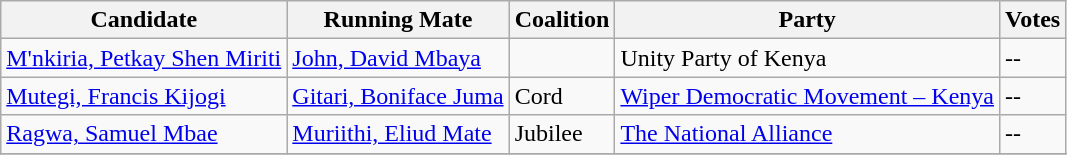<table class="wikitable sortable">
<tr>
<th>Candidate</th>
<th>Running Mate</th>
<th>Coalition</th>
<th>Party</th>
<th>Votes</th>
</tr>
<tr>
<td><a href='#'>M'nkiria, Petkay Shen Miriti</a></td>
<td><a href='#'>John, David Mbaya</a></td>
<td></td>
<td>Unity Party of Kenya</td>
<td>--</td>
</tr>
<tr>
<td><a href='#'>Mutegi, Francis Kijogi</a></td>
<td><a href='#'>Gitari, Boniface Juma</a></td>
<td>Cord</td>
<td><a href='#'>Wiper Democratic Movement – Kenya</a></td>
<td>--</td>
</tr>
<tr>
<td><a href='#'>Ragwa, Samuel Mbae</a></td>
<td><a href='#'>Muriithi, Eliud Mate</a></td>
<td>Jubilee</td>
<td><a href='#'>The National Alliance</a></td>
<td>--</td>
</tr>
<tr>
</tr>
</table>
